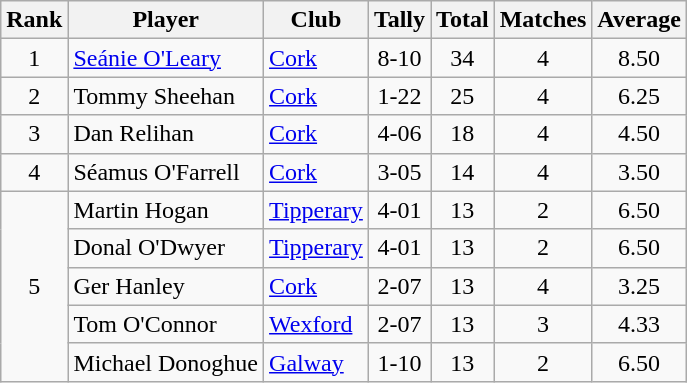<table class="wikitable">
<tr>
<th>Rank</th>
<th>Player</th>
<th>Club</th>
<th>Tally</th>
<th>Total</th>
<th>Matches</th>
<th>Average</th>
</tr>
<tr>
<td rowspan="1" style="text-align:center;">1</td>
<td><a href='#'>Seánie O'Leary</a></td>
<td><a href='#'>Cork</a></td>
<td align=center>8-10</td>
<td align=center>34</td>
<td align=center>4</td>
<td align=center>8.50</td>
</tr>
<tr>
<td rowspan="1" style="text-align:center;">2</td>
<td>Tommy Sheehan</td>
<td><a href='#'>Cork</a></td>
<td align=center>1-22</td>
<td align=center>25</td>
<td align=center>4</td>
<td align=center>6.25</td>
</tr>
<tr>
<td rowspan="1" style="text-align:center;">3</td>
<td>Dan Relihan</td>
<td><a href='#'>Cork</a></td>
<td align=center>4-06</td>
<td align=center>18</td>
<td align=center>4</td>
<td align=center>4.50</td>
</tr>
<tr>
<td rowspan="1" style="text-align:center;">4</td>
<td>Séamus O'Farrell</td>
<td><a href='#'>Cork</a></td>
<td align=center>3-05</td>
<td align=center>14</td>
<td align=center>4</td>
<td align=center>3.50</td>
</tr>
<tr>
<td rowspan="5" style="text-align:center;">5</td>
<td>Martin Hogan</td>
<td><a href='#'>Tipperary</a></td>
<td align=center>4-01</td>
<td align=center>13</td>
<td align=center>2</td>
<td align=center>6.50</td>
</tr>
<tr>
<td>Donal O'Dwyer</td>
<td><a href='#'>Tipperary</a></td>
<td align=center>4-01</td>
<td align=center>13</td>
<td align=center>2</td>
<td align=center>6.50</td>
</tr>
<tr>
<td>Ger Hanley</td>
<td><a href='#'>Cork</a></td>
<td align=center>2-07</td>
<td align=center>13</td>
<td align=center>4</td>
<td align=center>3.25</td>
</tr>
<tr>
<td>Tom O'Connor</td>
<td><a href='#'>Wexford</a></td>
<td align=center>2-07</td>
<td align=center>13</td>
<td align=center>3</td>
<td align=center>4.33</td>
</tr>
<tr>
<td>Michael Donoghue</td>
<td><a href='#'>Galway</a></td>
<td align=center>1-10</td>
<td align=center>13</td>
<td align=center>2</td>
<td align=center>6.50</td>
</tr>
</table>
